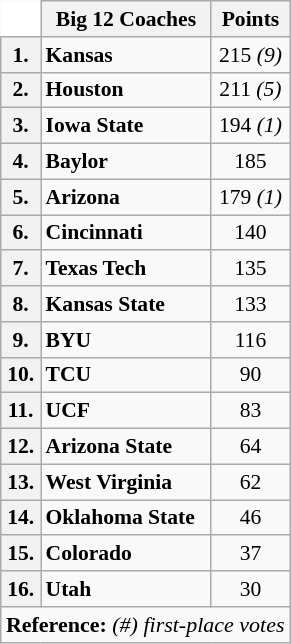<table class="wikitable" style="white-space:nowrap; font-size:90%;">
<tr>
<td ! colspan=1 style="background:white; border-top-style:hidden; border-left-style:hidden;"></td>
<th>Big 12 Coaches</th>
<th>Points</th>
</tr>
<tr>
<th>1.</th>
<td><strong>Kansas</strong></td>
<td align="center">215 <em>(9)</em></td>
</tr>
<tr>
<th>2.</th>
<td><strong>Houston</strong></td>
<td align="center">211 <em>(5)</em></td>
</tr>
<tr>
<th>3.</th>
<td><strong>Iowa State</strong></td>
<td align="center">194 <em>(1)</em></td>
</tr>
<tr>
<th>4.</th>
<td><strong>Baylor</strong></td>
<td align="center">185</td>
</tr>
<tr>
<th>5.</th>
<td><strong>Arizona</strong></td>
<td align="center">179 <em>(1)</em></td>
</tr>
<tr>
<th>6.</th>
<td><strong>Cincinnati</strong></td>
<td align="center">140</td>
</tr>
<tr>
<th>7.</th>
<td><strong>Texas Tech</strong></td>
<td align="center">135</td>
</tr>
<tr>
<th>8.</th>
<td><strong>Kansas State</strong></td>
<td align="center">133</td>
</tr>
<tr>
<th>9.</th>
<td><strong>BYU</strong></td>
<td align="center">116</td>
</tr>
<tr>
<th>10.</th>
<td><strong>TCU</strong></td>
<td align="center">90</td>
</tr>
<tr>
<th>11.</th>
<td><strong>UCF</strong></td>
<td align="center">83</td>
</tr>
<tr>
<th>12.</th>
<td><strong>Arizona State</strong></td>
<td align="center">64</td>
</tr>
<tr>
<th>13.</th>
<td><strong>West Virginia</strong></td>
<td align="center">62</td>
</tr>
<tr>
<th>14.</th>
<td><strong>Oklahoma State</strong></td>
<td align="center">46</td>
</tr>
<tr>
<th>15.</th>
<td><strong>Colorado</strong></td>
<td align="center">37</td>
</tr>
<tr>
<th>16.</th>
<td><strong>Utah</strong></td>
<td align="center">30</td>
</tr>
<tr>
<td colspan="4"  style="font-size:11pt; text-align:center;"><strong>Reference:</strong>  <em>(#) first-place votes</em></td>
</tr>
</table>
